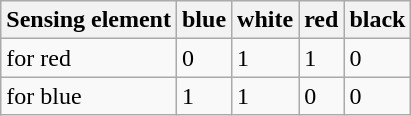<table class="wikitable">
<tr>
<th>Sensing element</th>
<th>blue</th>
<th>white</th>
<th>red</th>
<th>black</th>
</tr>
<tr>
<td>for red</td>
<td>0</td>
<td>1</td>
<td>1</td>
<td>0</td>
</tr>
<tr>
<td>for blue</td>
<td>1</td>
<td>1</td>
<td>0</td>
<td>0</td>
</tr>
</table>
